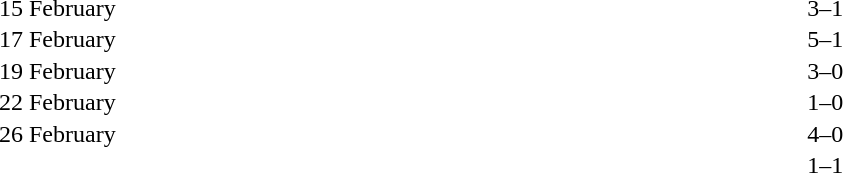<table cellspacing=1 width=70%>
<tr>
<th width=25%></th>
<th width=30%></th>
<th width=15%></th>
<th width=30%></th>
</tr>
<tr>
<td>15 February</td>
<td align=right></td>
<td align=center>3–1</td>
<td></td>
</tr>
<tr>
<td>17 February</td>
<td align=right></td>
<td align=center>5–1</td>
<td></td>
</tr>
<tr>
<td>19 February</td>
<td align=right></td>
<td align=center>3–0</td>
<td></td>
</tr>
<tr>
<td>22 February</td>
<td align=right></td>
<td align=center>1–0</td>
<td></td>
</tr>
<tr>
<td>26 February</td>
<td align=right></td>
<td align=center>4–0</td>
<td></td>
</tr>
<tr>
<td></td>
<td align=right></td>
<td align=center>1–1</td>
<td></td>
</tr>
</table>
